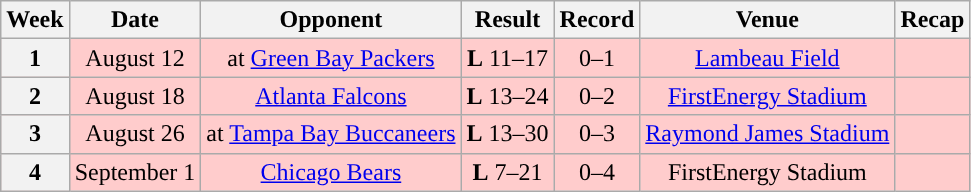<table class="wikitable" style="text-align:center">
<tr>
<th>Week</th>
<th>Date</th>
<th>Opponent</th>
<th>Result</th>
<th>Record</th>
<th>Venue</th>
<th>Recap</th>
</tr>
<tr style="background:#fcc">
<th>1</th>
<td>August 12</td>
<td>at <a href='#'>Green Bay Packers</a></td>
<td><strong>L</strong> 11–17</td>
<td>0–1</td>
<td><a href='#'>Lambeau Field</a></td>
<td></td>
</tr>
<tr style="background:#fcc">
<th>2</th>
<td>August 18</td>
<td><a href='#'>Atlanta Falcons</a></td>
<td><strong>L</strong> 13–24</td>
<td>0–2</td>
<td><a href='#'>FirstEnergy Stadium</a></td>
<td></td>
</tr>
<tr style="background:#fcc">
<th>3</th>
<td>August 26</td>
<td>at <a href='#'>Tampa Bay Buccaneers</a></td>
<td><strong>L</strong> 13–30</td>
<td>0–3</td>
<td><a href='#'>Raymond James Stadium</a></td>
<td></td>
</tr>
<tr style="background:#fcc">
<th>4</th>
<td>September 1</td>
<td><a href='#'>Chicago Bears</a></td>
<td><strong>L</strong> 7–21</td>
<td>0–4</td>
<td>FirstEnergy Stadium</td>
<td></td>
</tr>
</table>
